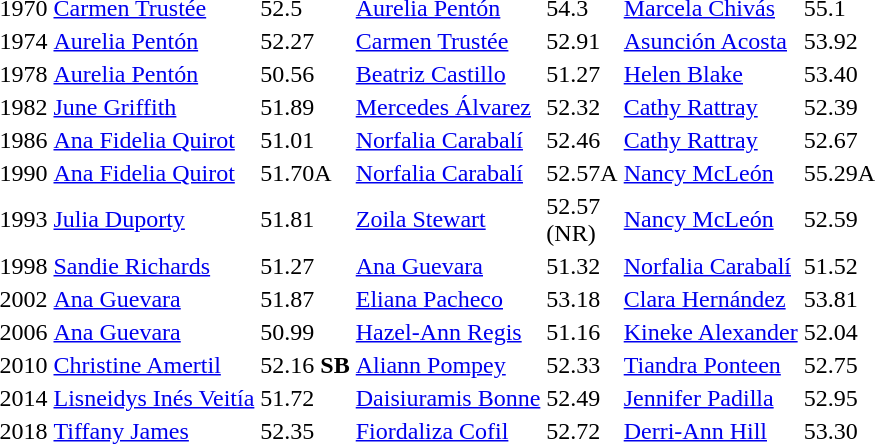<table>
<tr>
<td>1970</td>
<td><a href='#'>Carmen Trustée</a><br> </td>
<td>52.5</td>
<td><a href='#'>Aurelia Pentón</a><br> </td>
<td>54.3</td>
<td><a href='#'>Marcela Chivás</a><br> </td>
<td>55.1</td>
</tr>
<tr>
<td>1974</td>
<td><a href='#'>Aurelia Pentón</a><br> </td>
<td>52.27</td>
<td><a href='#'>Carmen Trustée</a><br> </td>
<td>52.91</td>
<td><a href='#'>Asunción Acosta</a><br> </td>
<td>53.92</td>
</tr>
<tr>
<td>1978</td>
<td><a href='#'>Aurelia Pentón</a><br> </td>
<td>50.56</td>
<td><a href='#'>Beatriz Castillo</a><br> </td>
<td>51.27</td>
<td><a href='#'>Helen Blake</a><br> </td>
<td>53.40</td>
</tr>
<tr>
<td>1982</td>
<td><a href='#'>June Griffith</a><br> </td>
<td>51.89</td>
<td><a href='#'>Mercedes Álvarez</a><br> </td>
<td>52.32</td>
<td><a href='#'>Cathy Rattray</a><br> </td>
<td>52.39</td>
</tr>
<tr>
<td>1986</td>
<td><a href='#'>Ana Fidelia Quirot</a><br> </td>
<td>51.01</td>
<td><a href='#'>Norfalia Carabalí</a><br> </td>
<td>52.46</td>
<td><a href='#'>Cathy Rattray</a><br> </td>
<td>52.67</td>
</tr>
<tr>
<td>1990</td>
<td><a href='#'>Ana Fidelia Quirot</a><br> </td>
<td>51.70A</td>
<td><a href='#'>Norfalia Carabalí</a><br> </td>
<td>52.57A</td>
<td><a href='#'>Nancy McLeón</a><br> </td>
<td>55.29A</td>
</tr>
<tr>
<td>1993</td>
<td><a href='#'>Julia Duporty</a><br> </td>
<td>51.81</td>
<td><a href='#'>Zoila Stewart</a><br> </td>
<td>52.57<br>(NR)</td>
<td><a href='#'>Nancy McLeón</a><br> </td>
<td>52.59</td>
</tr>
<tr>
<td>1998</td>
<td><a href='#'>Sandie Richards</a><br> </td>
<td>51.27</td>
<td><a href='#'>Ana Guevara</a><br> </td>
<td>51.32</td>
<td><a href='#'>Norfalia Carabalí</a><br> </td>
<td>51.52</td>
</tr>
<tr>
<td>2002</td>
<td><a href='#'>Ana Guevara</a><br> </td>
<td>51.87</td>
<td><a href='#'>Eliana Pacheco</a><br> </td>
<td>53.18</td>
<td><a href='#'>Clara Hernández</a><br> </td>
<td>53.81</td>
</tr>
<tr>
<td>2006</td>
<td><a href='#'>Ana Guevara</a><br></td>
<td>50.99</td>
<td><a href='#'>Hazel-Ann Regis</a><br></td>
<td>51.16</td>
<td><a href='#'>Kineke Alexander</a><br></td>
<td>52.04</td>
</tr>
<tr>
<td>2010</td>
<td><a href='#'>Christine Amertil</a><br></td>
<td>52.16 <strong>SB</strong></td>
<td><a href='#'>Aliann Pompey</a><br></td>
<td>52.33</td>
<td><a href='#'>Tiandra Ponteen</a><br></td>
<td>52.75</td>
</tr>
<tr>
<td>2014</td>
<td><a href='#'>Lisneidys Inés Veitía</a><br></td>
<td>51.72</td>
<td><a href='#'>Daisiuramis Bonne</a><br></td>
<td>52.49</td>
<td><a href='#'>Jennifer Padilla</a><br></td>
<td>52.95</td>
</tr>
<tr>
<td>2018</td>
<td><a href='#'>Tiffany James</a><br></td>
<td>52.35</td>
<td><a href='#'>Fiordaliza Cofil</a><br></td>
<td>52.72 </td>
<td><a href='#'>Derri-Ann Hill</a><br></td>
<td>53.30</td>
</tr>
</table>
